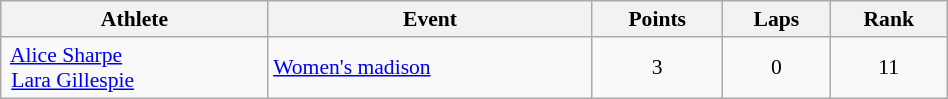<table class=wikitable style=font-size:90%;text-align:center;width:50%>
<tr>
<th>Athlete</th>
<th>Event</th>
<th>Points</th>
<th>Laps</th>
<th>Rank</th>
</tr>
<tr>
<td align=left> <a href='#'>Alice Sharpe</a><br> <a href='#'>Lara Gillespie</a></td>
<td align=left><a href='#'>Women's madison</a></td>
<td>3</td>
<td>0</td>
<td>11</td>
</tr>
</table>
